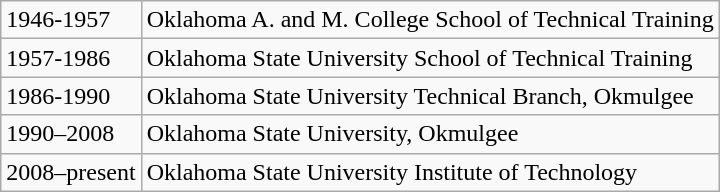<table class="wikitable">
<tr>
<td>1946-1957</td>
<td>Oklahoma A. and M. College School of Technical Training</td>
</tr>
<tr>
<td>1957-1986</td>
<td>Oklahoma State University School of Technical Training</td>
</tr>
<tr>
<td>1986-1990</td>
<td>Oklahoma State University Technical Branch, Okmulgee</td>
</tr>
<tr>
<td>1990–2008</td>
<td>Oklahoma State University, Okmulgee</td>
</tr>
<tr>
<td>2008–present</td>
<td>Oklahoma State University Institute of Technology</td>
</tr>
</table>
